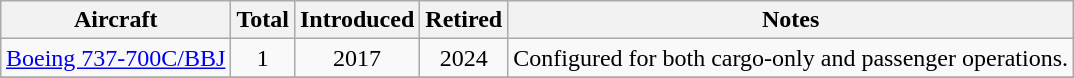<table class="wikitable" style="margin:0.5em auto; text-align:center">
<tr>
<th>Aircraft</th>
<th>Total</th>
<th>Introduced</th>
<th>Retired</th>
<th>Notes</th>
</tr>
<tr>
<td><a href='#'>Boeing 737-700C/BBJ</a></td>
<td>1</td>
<td>2017</td>
<td>2024</td>
<td>Configured for both cargo-only and passenger operations.</td>
</tr>
<tr>
</tr>
</table>
